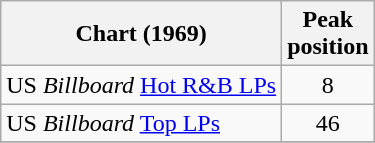<table class="wikitable sortable plainrowheaders">
<tr>
<th scope="col">Chart (1969)</th>
<th scope="col">Peak<br>position</th>
</tr>
<tr>
<td scope="row">US <em>Billboard</em> <a href='#'>Hot R&B LPs</a></td>
<td align="center">8</td>
</tr>
<tr>
<td scope="row">US <em>Billboard</em> <a href='#'>Top LPs</a></td>
<td align="center">46</td>
</tr>
<tr>
</tr>
</table>
